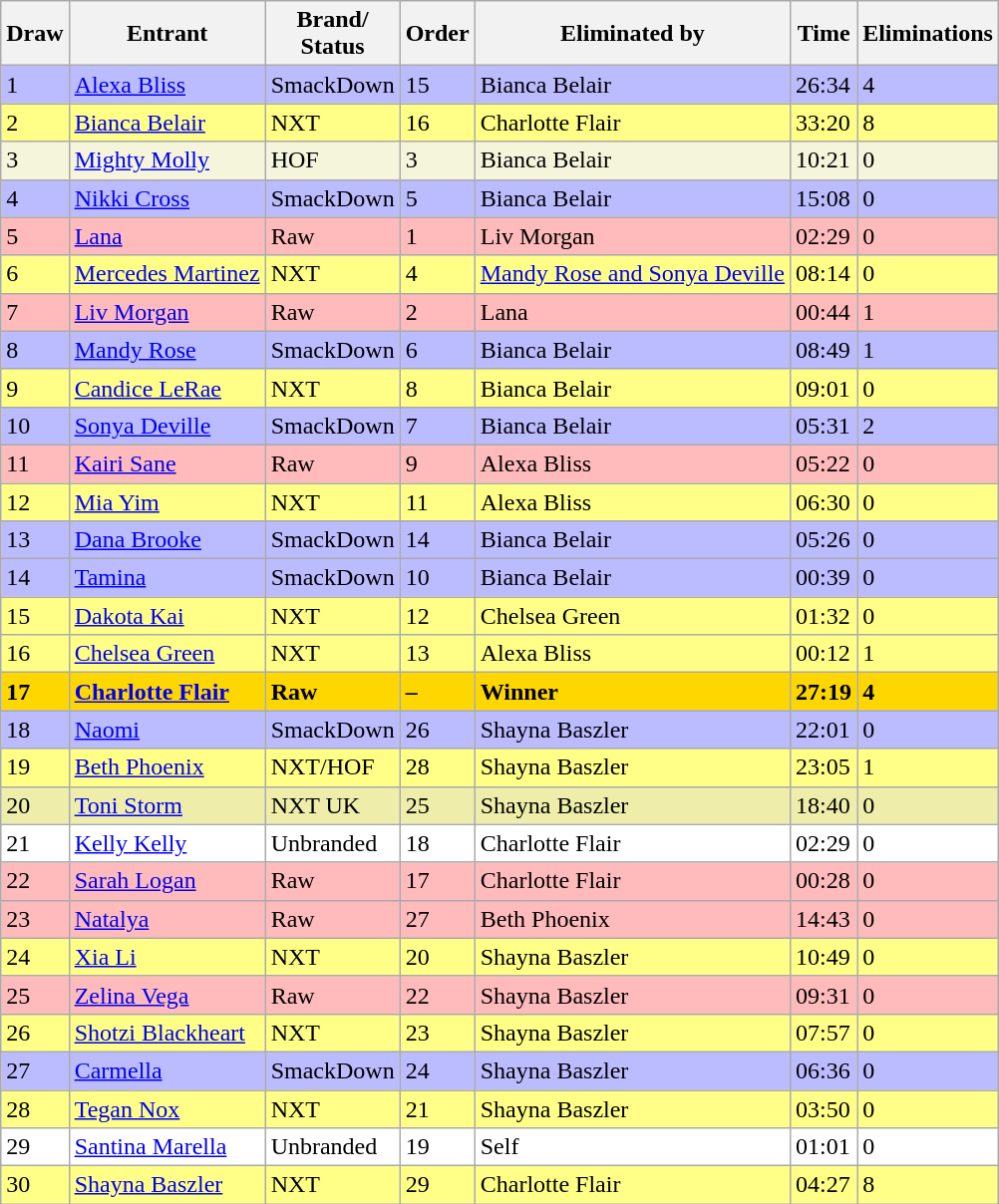<table class="wikitable sortable">
<tr>
<th>Draw</th>
<th>Entrant</th>
<th>Brand/<br>Status</th>
<th>Order</th>
<th>Eliminated by</th>
<th>Time</th>
<th>Eliminations</th>
</tr>
<tr style="background:#BBF">
<td>1</td>
<td><a href='#'>Alexa Bliss</a></td>
<td>SmackDown</td>
<td>15</td>
<td>Bianca Belair</td>
<td>26:34</td>
<td>4</td>
</tr>
<tr style="background:#FF8">
<td>2</td>
<td><a href='#'>Bianca Belair</a></td>
<td>NXT</td>
<td>16</td>
<td>Charlotte Flair</td>
<td>33:20</td>
<td>8</td>
</tr>
<tr style="background:beige">
<td>3</td>
<td><a href='#'>Mighty Molly</a></td>
<td>HOF</td>
<td>3</td>
<td>Bianca Belair</td>
<td>10:21</td>
<td>0</td>
</tr>
<tr style="background:#BBF">
<td>4</td>
<td><a href='#'>Nikki Cross</a></td>
<td>SmackDown</td>
<td>5</td>
<td>Bianca Belair</td>
<td>15:08</td>
<td>0</td>
</tr>
<tr style="background:#FBB">
<td>5</td>
<td><a href='#'>Lana</a></td>
<td>Raw</td>
<td>1</td>
<td>Liv Morgan</td>
<td>02:29</td>
<td>0</td>
</tr>
<tr style="background:#FF8">
<td>6</td>
<td><a href='#'>Mercedes Martinez</a></td>
<td>NXT</td>
<td>4</td>
<td><a href='#'>Mandy Rose and Sonya Deville</a></td>
<td>08:14</td>
<td>0</td>
</tr>
<tr style="background:#FBB">
<td>7</td>
<td><a href='#'>Liv Morgan</a></td>
<td>Raw</td>
<td>2</td>
<td>Lana</td>
<td>00:44</td>
<td>1</td>
</tr>
<tr style="background:#BBF">
<td>8</td>
<td><a href='#'>Mandy Rose</a></td>
<td>SmackDown</td>
<td>6</td>
<td>Bianca Belair</td>
<td>08:49</td>
<td>1</td>
</tr>
<tr style="background:#FF8">
<td>9</td>
<td><a href='#'>Candice LeRae</a></td>
<td>NXT</td>
<td>8</td>
<td>Bianca Belair</td>
<td>09:01</td>
<td>0</td>
</tr>
<tr style="background:#BBF">
<td>10</td>
<td><a href='#'>Sonya Deville</a></td>
<td>SmackDown</td>
<td>7</td>
<td>Bianca Belair</td>
<td>05:31</td>
<td>2</td>
</tr>
<tr style="background:#FBB">
<td>11</td>
<td><a href='#'>Kairi Sane</a></td>
<td>Raw</td>
<td>9</td>
<td>Alexa Bliss</td>
<td>05:22</td>
<td>0</td>
</tr>
<tr style="background:#FF8">
<td>12</td>
<td><a href='#'>Mia Yim</a></td>
<td>NXT</td>
<td>11</td>
<td>Alexa Bliss</td>
<td>06:30</td>
<td>0</td>
</tr>
<tr style="background:#BBF">
<td>13</td>
<td><a href='#'>Dana Brooke</a></td>
<td>SmackDown</td>
<td>14</td>
<td>Bianca Belair</td>
<td>05:26</td>
<td>0</td>
</tr>
<tr style="background:#BBF">
<td>14</td>
<td><a href='#'>Tamina</a></td>
<td>SmackDown</td>
<td>10</td>
<td>Bianca Belair</td>
<td>00:39</td>
<td>0</td>
</tr>
<tr style="background:#FF8">
<td>15</td>
<td><a href='#'>Dakota Kai</a></td>
<td>NXT</td>
<td>12</td>
<td>Chelsea Green</td>
<td>01:32</td>
<td>0</td>
</tr>
<tr style="background:#FF8">
<td>16</td>
<td><a href='#'>Chelsea Green</a></td>
<td>NXT</td>
<td>13</td>
<td>Alexa Bliss</td>
<td>00:12</td>
<td>1</td>
</tr>
<tr style="background:gold">
<td><strong>17</strong></td>
<td><strong><a href='#'>Charlotte Flair</a></strong></td>
<td><strong>Raw</strong></td>
<td><strong>–</strong></td>
<td><strong>Winner</strong></td>
<td><strong>27:19</strong></td>
<td><strong>4</strong></td>
</tr>
<tr style="background:#BBF">
<td>18</td>
<td><a href='#'>Naomi</a></td>
<td>SmackDown</td>
<td>26</td>
<td>Shayna Baszler</td>
<td>22:01</td>
<td>0</td>
</tr>
<tr style="background:#FF8">
<td>19</td>
<td><a href='#'>Beth Phoenix</a></td>
<td>NXT/HOF</td>
<td>28</td>
<td>Shayna Baszler</td>
<td>23:05</td>
<td>1</td>
</tr>
<tr |- style="background:#EEA">
<td>20</td>
<td><a href='#'>Toni Storm</a></td>
<td>NXT UK</td>
<td>25</td>
<td>Shayna Baszler</td>
<td>18:40</td>
<td>0</td>
</tr>
<tr |- style="background:#FFF">
<td>21</td>
<td><a href='#'>Kelly Kelly</a></td>
<td>Unbranded</td>
<td>18</td>
<td>Charlotte Flair</td>
<td>02:29</td>
<td>0</td>
</tr>
<tr |- style="background:#FBB">
<td>22</td>
<td><a href='#'>Sarah Logan</a></td>
<td>Raw</td>
<td>17</td>
<td>Charlotte Flair</td>
<td>00:28</td>
<td>0</td>
</tr>
<tr |- style="background:#FBB">
<td>23</td>
<td><a href='#'>Natalya</a></td>
<td>Raw</td>
<td>27</td>
<td>Beth Phoenix</td>
<td>14:43</td>
<td>0</td>
</tr>
<tr |- style="background:#FF8">
<td>24</td>
<td><a href='#'>Xia Li</a></td>
<td>NXT</td>
<td>20</td>
<td>Shayna Baszler</td>
<td>10:49</td>
<td>0</td>
</tr>
<tr |- style="background:#FBB">
<td>25</td>
<td><a href='#'>Zelina Vega</a></td>
<td>Raw</td>
<td>22</td>
<td>Shayna Baszler</td>
<td>09:31</td>
<td>0</td>
</tr>
<tr |- style="background:#FF8">
<td>26</td>
<td><a href='#'>Shotzi Blackheart</a></td>
<td>NXT</td>
<td>23</td>
<td>Shayna Baszler</td>
<td>07:57</td>
<td>0</td>
</tr>
<tr |- style="background:#BBF">
<td>27</td>
<td><a href='#'>Carmella</a></td>
<td>SmackDown</td>
<td>24</td>
<td>Shayna Baszler</td>
<td>06:36</td>
<td>0</td>
</tr>
<tr |- style="background:#FF8">
<td>28</td>
<td><a href='#'>Tegan Nox</a></td>
<td>NXT</td>
<td>21</td>
<td>Shayna Baszler</td>
<td>03:50</td>
<td>0</td>
</tr>
<tr |- style="background:#FFF">
<td>29</td>
<td><a href='#'>Santina Marella</a></td>
<td>Unbranded</td>
<td>19</td>
<td>Self</td>
<td>01:01</td>
<td>0</td>
</tr>
<tr |- style="background:#FF8">
<td>30</td>
<td><a href='#'>Shayna Baszler</a></td>
<td>NXT</td>
<td>29</td>
<td>Charlotte Flair</td>
<td>04:27</td>
<td>8</td>
</tr>
</table>
